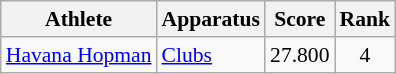<table class=wikitable style=font-size:90%;text-align:center>
<tr>
<th>Athlete</th>
<th>Apparatus</th>
<th>Score</th>
<th>Rank</th>
</tr>
<tr align=center>
<td align=left><a href='#'>Havana Hopman</a></td>
<td align=left><a href='#'>Clubs</a></td>
<td>27.800</td>
<td>4</td>
</tr>
</table>
